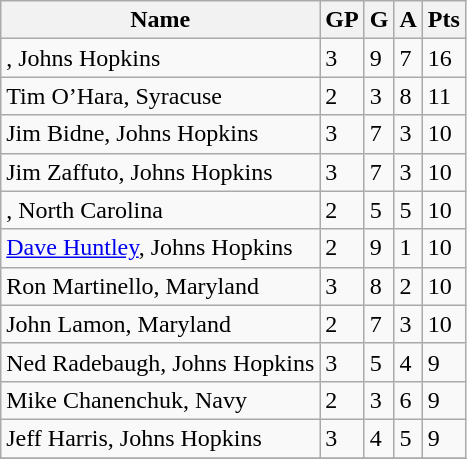<table class="wikitable">
<tr>
<th>Name</th>
<th>GP</th>
<th>G</th>
<th>A</th>
<th>Pts</th>
</tr>
<tr>
<td>, Johns Hopkins</td>
<td>3</td>
<td>9</td>
<td>7</td>
<td>16</td>
</tr>
<tr>
<td>Tim O’Hara, Syracuse</td>
<td>2</td>
<td>3</td>
<td>8</td>
<td>11</td>
</tr>
<tr>
<td>Jim Bidne, Johns Hopkins</td>
<td>3</td>
<td>7</td>
<td>3</td>
<td>10</td>
</tr>
<tr>
<td>Jim Zaffuto, Johns Hopkins</td>
<td>3</td>
<td>7</td>
<td>3</td>
<td>10</td>
</tr>
<tr>
<td>, North Carolina</td>
<td>2</td>
<td>5</td>
<td>5</td>
<td>10</td>
</tr>
<tr>
<td><a href='#'>Dave Huntley</a>, Johns Hopkins</td>
<td>2</td>
<td>9</td>
<td>1</td>
<td>10</td>
</tr>
<tr>
<td>Ron Martinello, Maryland</td>
<td>3</td>
<td>8</td>
<td>2</td>
<td>10</td>
</tr>
<tr>
<td>John Lamon, Maryland</td>
<td>2</td>
<td>7</td>
<td>3</td>
<td>10</td>
</tr>
<tr>
<td>Ned Radebaugh, Johns Hopkins</td>
<td>3</td>
<td>5</td>
<td>4</td>
<td>9</td>
</tr>
<tr>
<td>Mike Chanenchuk, Navy</td>
<td>2</td>
<td>3</td>
<td>6</td>
<td>9</td>
</tr>
<tr>
<td>Jeff Harris, Johns Hopkins</td>
<td>3</td>
<td>4</td>
<td>5</td>
<td>9</td>
</tr>
<tr>
</tr>
</table>
